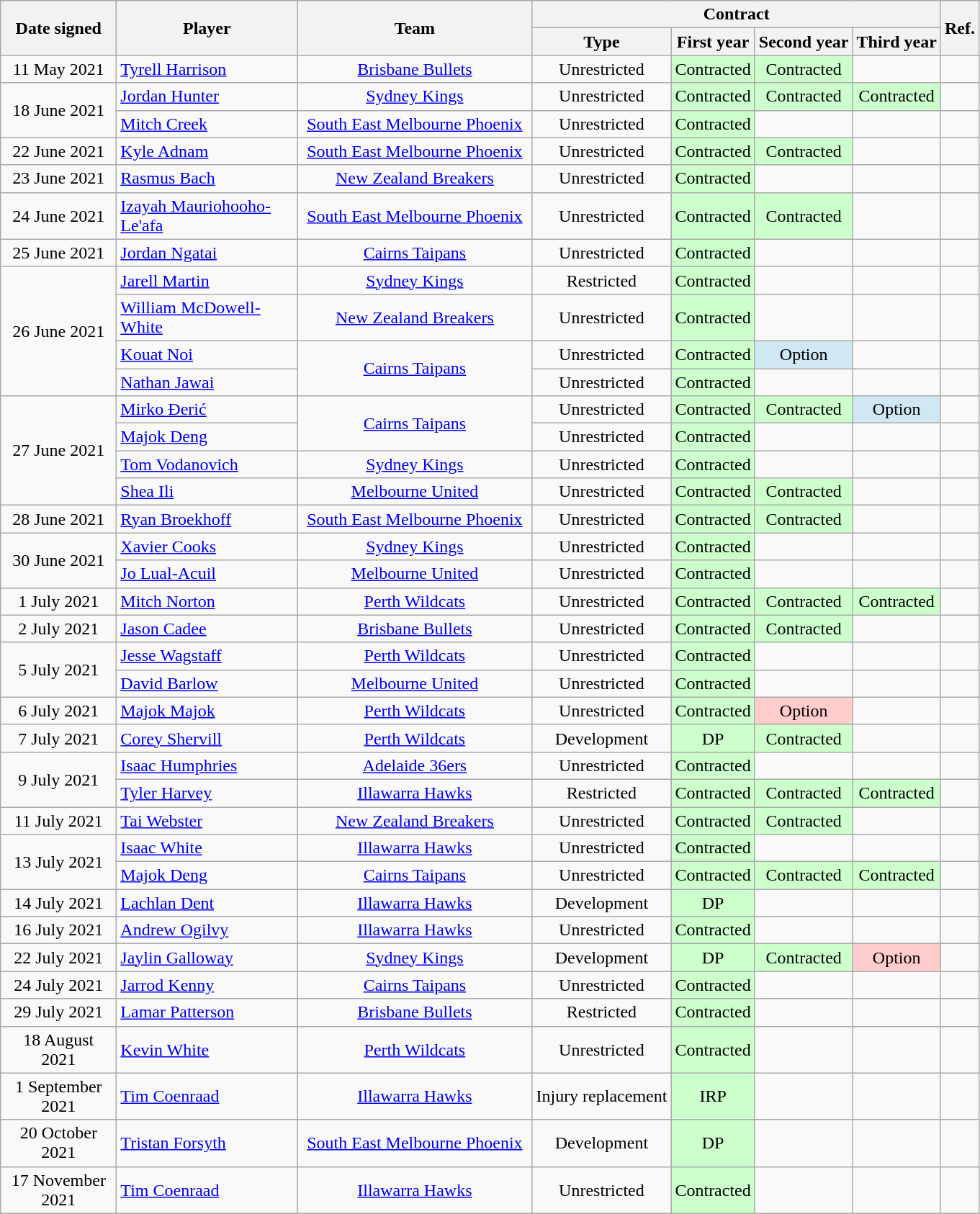<table class="wikitable sortable" style="text-align:center">
<tr>
<th rowspan="2" style="width:100px">Date signed</th>
<th rowspan="2" style="width:160px">Player</th>
<th rowspan="2" style="width:210px">Team</th>
<th colspan="4" class="unsortable">Contract</th>
<th rowspan="2" class="unsortable">Ref.</th>
</tr>
<tr>
<th>Type</th>
<th>First year</th>
<th>Second year</th>
<th>Third year</th>
</tr>
<tr>
<td>11 May 2021</td>
<td align="left"> <a href='#'>Tyrell Harrison</a></td>
<td><a href='#'>Brisbane Bullets</a></td>
<td>Unrestricted</td>
<td style="background:#cfc;">Contracted</td>
<td style="background:#cfc;">Contracted</td>
<td></td>
<td></td>
</tr>
<tr>
<td rowspan="2">18 June 2021</td>
<td align="left"> <a href='#'>Jordan Hunter</a></td>
<td><a href='#'>Sydney Kings</a></td>
<td>Unrestricted</td>
<td style="background:#cfc;">Contracted</td>
<td style="background:#cfc;">Contracted</td>
<td style="background:#cfc;">Contracted</td>
<td></td>
</tr>
<tr>
<td align="left"> <a href='#'>Mitch Creek</a></td>
<td><a href='#'>South East Melbourne Phoenix</a></td>
<td>Unrestricted</td>
<td style="background:#cfc;">Contracted</td>
<td></td>
<td></td>
<td></td>
</tr>
<tr>
<td>22 June 2021</td>
<td align="left"> <a href='#'>Kyle Adnam</a></td>
<td><a href='#'>South East Melbourne Phoenix</a></td>
<td>Unrestricted</td>
<td style="background:#cfc;">Contracted</td>
<td style="background:#cfc;">Contracted</td>
<td></td>
<td></td>
</tr>
<tr>
<td>23 June 2021</td>
<td align="left"> <a href='#'>Rasmus Bach</a></td>
<td><a href='#'>New Zealand Breakers</a></td>
<td>Unrestricted</td>
<td style="background:#cfc;">Contracted</td>
<td></td>
<td></td>
<td></td>
</tr>
<tr>
<td>24 June 2021</td>
<td align="left"> <a href='#'>Izayah Mauriohooho-Le'afa</a></td>
<td><a href='#'>South East Melbourne Phoenix</a></td>
<td>Unrestricted</td>
<td style="background:#cfc;">Contracted</td>
<td style="background:#cfc;">Contracted</td>
<td></td>
<td></td>
</tr>
<tr>
<td>25 June 2021</td>
<td align="left"> <a href='#'>Jordan Ngatai</a></td>
<td><a href='#'>Cairns Taipans</a></td>
<td>Unrestricted</td>
<td style="background:#cfc;">Contracted</td>
<td></td>
<td></td>
<td></td>
</tr>
<tr>
<td rowspan="4">26 June 2021</td>
<td align="left"> <a href='#'>Jarell Martin</a></td>
<td><a href='#'>Sydney Kings</a></td>
<td>Restricted</td>
<td style="background:#cfc;">Contracted</td>
<td></td>
<td></td>
<td></td>
</tr>
<tr>
<td align="left"> <a href='#'>William McDowell-White</a></td>
<td><a href='#'>New Zealand Breakers</a></td>
<td>Unrestricted</td>
<td style="background:#cfc;">Contracted</td>
<td></td>
<td></td>
<td></td>
</tr>
<tr>
<td align="left"> <a href='#'>Kouat Noi</a></td>
<td rowspan="2"><a href='#'>Cairns Taipans</a></td>
<td>Unrestricted</td>
<td style="background:#cfc;">Contracted</td>
<td style="background:#cfe8f4;">Option</td>
<td></td>
<td></td>
</tr>
<tr>
<td align="left"> <a href='#'>Nathan Jawai</a></td>
<td>Unrestricted</td>
<td style="background:#cfc;">Contracted</td>
<td></td>
<td></td>
<td></td>
</tr>
<tr>
<td rowspan="4">27 June 2021</td>
<td align="left"> <a href='#'>Mirko Đerić</a></td>
<td rowspan="2"><a href='#'>Cairns Taipans</a></td>
<td>Unrestricted</td>
<td style="background:#cfc;">Contracted</td>
<td style="background:#cfc;">Contracted</td>
<td style="background:#cfe8f4;">Option</td>
<td></td>
</tr>
<tr>
<td align="left"> <a href='#'>Majok Deng</a></td>
<td>Unrestricted</td>
<td style="background:#cfc;">Contracted</td>
<td></td>
<td></td>
<td></td>
</tr>
<tr>
<td align="left"> <a href='#'>Tom Vodanovich</a></td>
<td><a href='#'>Sydney Kings</a></td>
<td>Unrestricted</td>
<td style="background:#cfc;">Contracted</td>
<td></td>
<td></td>
<td></td>
</tr>
<tr>
<td align="left"> <a href='#'>Shea Ili</a></td>
<td><a href='#'>Melbourne United</a></td>
<td>Unrestricted</td>
<td style="background:#cfc;">Contracted</td>
<td style="background:#cfc;">Contracted</td>
<td></td>
<td></td>
</tr>
<tr>
<td>28 June 2021</td>
<td align="left"> <a href='#'>Ryan Broekhoff</a></td>
<td><a href='#'>South East Melbourne Phoenix</a></td>
<td>Unrestricted</td>
<td style="background:#cfc;">Contracted</td>
<td style="background:#cfc;">Contracted</td>
<td></td>
<td></td>
</tr>
<tr>
<td rowspan="2">30 June 2021</td>
<td align="left"> <a href='#'>Xavier Cooks</a></td>
<td><a href='#'>Sydney Kings</a></td>
<td>Unrestricted</td>
<td style="background:#cfc;">Contracted</td>
<td></td>
<td></td>
<td></td>
</tr>
<tr>
<td align="left"> <a href='#'>Jo Lual-Acuil</a></td>
<td><a href='#'>Melbourne United</a></td>
<td>Unrestricted</td>
<td style="background:#cfc;">Contracted</td>
<td></td>
<td></td>
<td></td>
</tr>
<tr>
<td>1 July 2021</td>
<td align="left"> <a href='#'>Mitch Norton</a></td>
<td><a href='#'>Perth Wildcats</a></td>
<td>Unrestricted</td>
<td style="background:#cfc;">Contracted</td>
<td style="background:#cfc;">Contracted</td>
<td style="background:#cfc;">Contracted</td>
<td></td>
</tr>
<tr>
<td>2 July 2021</td>
<td align="left"> <a href='#'>Jason Cadee</a></td>
<td><a href='#'>Brisbane Bullets</a></td>
<td>Unrestricted</td>
<td style="background:#cfc;">Contracted</td>
<td style="background:#cfc;">Contracted</td>
<td></td>
<td></td>
</tr>
<tr>
<td rowspan="2">5 July 2021</td>
<td align="left"> <a href='#'>Jesse Wagstaff</a></td>
<td><a href='#'>Perth Wildcats</a></td>
<td>Unrestricted</td>
<td style="background:#cfc;">Contracted</td>
<td></td>
<td></td>
<td></td>
</tr>
<tr>
<td align="left"> <a href='#'>David Barlow</a></td>
<td><a href='#'>Melbourne United</a></td>
<td>Unrestricted</td>
<td style="background:#cfc;">Contracted</td>
<td></td>
<td></td>
<td></td>
</tr>
<tr>
<td>6 July 2021</td>
<td align="left"> <a href='#'>Majok Majok</a></td>
<td><a href='#'>Perth Wildcats</a></td>
<td>Unrestricted</td>
<td style="background:#cfc;">Contracted</td>
<td style="background:#fcc;">Option</td>
<td></td>
<td></td>
</tr>
<tr>
<td>7 July 2021</td>
<td align="left"> <a href='#'>Corey Shervill</a></td>
<td><a href='#'>Perth Wildcats</a></td>
<td>Development</td>
<td style="background:#cfc;">DP</td>
<td style="background:#cfc;">Contracted</td>
<td></td>
<td></td>
</tr>
<tr>
<td rowspan="2">9 July 2021</td>
<td align="left"> <a href='#'>Isaac Humphries</a></td>
<td><a href='#'>Adelaide 36ers</a></td>
<td>Unrestricted</td>
<td style="background:#cfc;">Contracted</td>
<td></td>
<td></td>
<td></td>
</tr>
<tr>
<td align="left"> <a href='#'>Tyler Harvey</a></td>
<td><a href='#'>Illawarra Hawks</a></td>
<td>Restricted</td>
<td style="background:#cfc;">Contracted</td>
<td style="background:#cfc;">Contracted</td>
<td style="background:#cfc;">Contracted</td>
<td></td>
</tr>
<tr>
<td>11 July 2021</td>
<td align="left"> <a href='#'>Tai Webster</a></td>
<td><a href='#'>New Zealand Breakers</a></td>
<td>Unrestricted</td>
<td style="background:#cfc;">Contracted</td>
<td style="background:#cfc;">Contracted</td>
<td></td>
<td></td>
</tr>
<tr>
<td rowspan="2">13 July 2021</td>
<td align="left"> <a href='#'>Isaac White</a></td>
<td><a href='#'>Illawarra Hawks</a></td>
<td>Unrestricted</td>
<td style="background:#cfc;">Contracted</td>
<td></td>
<td></td>
<td></td>
</tr>
<tr>
<td align="left"> <a href='#'>Majok Deng</a></td>
<td><a href='#'>Cairns Taipans</a></td>
<td>Unrestricted</td>
<td style="background:#cfc;">Contracted</td>
<td style="background:#cfc;">Contracted</td>
<td style="background:#cfc;">Contracted</td>
<td></td>
</tr>
<tr>
<td>14 July 2021</td>
<td align="left"> <a href='#'>Lachlan Dent</a></td>
<td><a href='#'>Illawarra Hawks</a></td>
<td>Development</td>
<td style="background:#cfc;">DP</td>
<td></td>
<td></td>
<td></td>
</tr>
<tr>
<td>16 July 2021</td>
<td align="left"> <a href='#'>Andrew Ogilvy</a></td>
<td><a href='#'>Illawarra Hawks</a></td>
<td>Unrestricted</td>
<td style="background:#cfc;">Contracted</td>
<td></td>
<td></td>
<td></td>
</tr>
<tr>
<td>22 July 2021</td>
<td align="left"> <a href='#'>Jaylin Galloway</a></td>
<td><a href='#'>Sydney Kings</a></td>
<td>Development</td>
<td style="background:#cfc;">DP</td>
<td style="background:#cfc;">Contracted</td>
<td style="background:#fcc;">Option</td>
<td></td>
</tr>
<tr>
<td>24 July 2021</td>
<td align="left"> <a href='#'>Jarrod Kenny</a></td>
<td><a href='#'>Cairns Taipans</a></td>
<td>Unrestricted</td>
<td style="background:#cfc;">Contracted</td>
<td></td>
<td></td>
<td></td>
</tr>
<tr>
<td>29 July 2021</td>
<td align="left"> <a href='#'>Lamar Patterson</a></td>
<td><a href='#'>Brisbane Bullets</a></td>
<td>Restricted</td>
<td style="background:#cfc;">Contracted</td>
<td></td>
<td></td>
<td></td>
</tr>
<tr>
<td>18 August 2021</td>
<td align="left"> <a href='#'>Kevin White</a></td>
<td><a href='#'>Perth Wildcats</a></td>
<td>Unrestricted</td>
<td style="background:#cfc;">Contracted</td>
<td></td>
<td></td>
<td></td>
</tr>
<tr>
<td>1 September 2021</td>
<td align="left"> <a href='#'>Tim Coenraad</a></td>
<td><a href='#'>Illawarra Hawks</a></td>
<td>Injury replacement</td>
<td style="background:#cfc;">IRP</td>
<td></td>
<td></td>
<td></td>
</tr>
<tr>
<td>20 October 2021</td>
<td align="left"> <a href='#'>Tristan Forsyth</a></td>
<td><a href='#'>South East Melbourne Phoenix</a></td>
<td>Development</td>
<td style="background:#cfc;">DP</td>
<td></td>
<td></td>
<td></td>
</tr>
<tr>
<td>17 November 2021</td>
<td align="left"> <a href='#'>Tim Coenraad</a></td>
<td><a href='#'>Illawarra Hawks</a></td>
<td>Unrestricted</td>
<td style="background:#cfc;">Contracted</td>
<td></td>
<td></td>
<td></td>
</tr>
</table>
